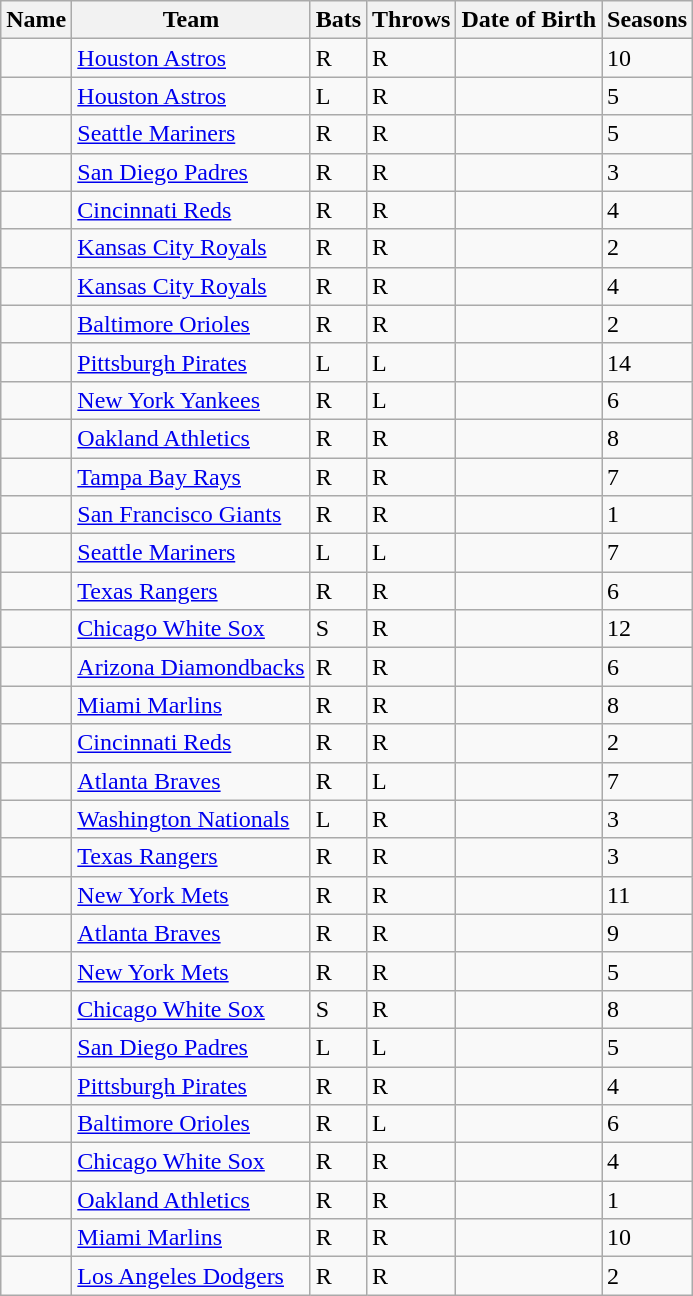<table class="wikitable sortable collapsible collapsed">
<tr>
<th>Name</th>
<th>Team</th>
<th>Bats</th>
<th>Throws</th>
<th>Date of Birth</th>
<th>Seasons</th>
</tr>
<tr>
<td></td>
<td><a href='#'>Houston Astros</a></td>
<td>R</td>
<td>R</td>
<td></td>
<td>10</td>
</tr>
<tr>
<td></td>
<td><a href='#'>Houston Astros</a></td>
<td>L</td>
<td>R</td>
<td></td>
<td>5</td>
</tr>
<tr>
<td></td>
<td><a href='#'>Seattle Mariners</a></td>
<td>R</td>
<td>R</td>
<td></td>
<td>5</td>
</tr>
<tr>
<td></td>
<td><a href='#'>San Diego Padres</a></td>
<td>R</td>
<td>R</td>
<td></td>
<td>3</td>
</tr>
<tr>
<td></td>
<td><a href='#'>Cincinnati Reds</a></td>
<td>R</td>
<td>R</td>
<td></td>
<td>4</td>
</tr>
<tr>
<td></td>
<td><a href='#'>Kansas City Royals</a></td>
<td>R</td>
<td>R</td>
<td></td>
<td>2</td>
</tr>
<tr>
<td></td>
<td><a href='#'>Kansas City Royals</a></td>
<td>R</td>
<td>R</td>
<td></td>
<td>4</td>
</tr>
<tr>
<td></td>
<td><a href='#'>Baltimore Orioles</a></td>
<td>R</td>
<td>R</td>
<td></td>
<td>2</td>
</tr>
<tr>
<td></td>
<td><a href='#'>Pittsburgh Pirates</a></td>
<td>L</td>
<td>L</td>
<td></td>
<td>14</td>
</tr>
<tr>
<td></td>
<td><a href='#'>New York Yankees</a></td>
<td>R</td>
<td>L</td>
<td></td>
<td>6</td>
</tr>
<tr>
<td></td>
<td><a href='#'>Oakland Athletics</a></td>
<td>R</td>
<td>R</td>
<td></td>
<td>8</td>
</tr>
<tr>
<td></td>
<td><a href='#'>Tampa Bay Rays</a></td>
<td>R</td>
<td>R</td>
<td></td>
<td>7</td>
</tr>
<tr>
<td></td>
<td><a href='#'>San Francisco Giants</a></td>
<td>R</td>
<td>R</td>
<td></td>
<td>1</td>
</tr>
<tr>
<td></td>
<td><a href='#'>Seattle Mariners</a></td>
<td>L</td>
<td>L</td>
<td></td>
<td>7</td>
</tr>
<tr>
<td></td>
<td><a href='#'>Texas Rangers</a></td>
<td>R</td>
<td>R</td>
<td></td>
<td>6</td>
</tr>
<tr>
<td></td>
<td><a href='#'>Chicago White Sox</a></td>
<td>S</td>
<td>R</td>
<td></td>
<td>12</td>
</tr>
<tr>
<td></td>
<td><a href='#'>Arizona Diamondbacks</a></td>
<td>R</td>
<td>R</td>
<td></td>
<td>6</td>
</tr>
<tr>
<td></td>
<td><a href='#'>Miami Marlins</a></td>
<td>R</td>
<td>R</td>
<td></td>
<td>8</td>
</tr>
<tr>
<td></td>
<td><a href='#'>Cincinnati Reds</a></td>
<td>R</td>
<td>R</td>
<td></td>
<td>2</td>
</tr>
<tr>
<td></td>
<td><a href='#'>Atlanta Braves</a></td>
<td>R</td>
<td>L</td>
<td></td>
<td>7</td>
</tr>
<tr>
<td></td>
<td><a href='#'>Washington Nationals</a></td>
<td>L</td>
<td>R</td>
<td></td>
<td>3</td>
</tr>
<tr>
<td></td>
<td><a href='#'>Texas Rangers</a></td>
<td>R</td>
<td>R</td>
<td></td>
<td>3</td>
</tr>
<tr>
<td></td>
<td><a href='#'>New York Mets</a></td>
<td>R</td>
<td>R</td>
<td></td>
<td>11</td>
</tr>
<tr>
<td></td>
<td><a href='#'>Atlanta Braves</a></td>
<td>R</td>
<td>R</td>
<td></td>
<td>9</td>
</tr>
<tr>
<td></td>
<td><a href='#'>New York Mets</a></td>
<td>R</td>
<td>R</td>
<td></td>
<td>5</td>
</tr>
<tr>
<td></td>
<td><a href='#'>Chicago White Sox</a></td>
<td>S</td>
<td>R</td>
<td></td>
<td>8</td>
</tr>
<tr>
<td></td>
<td><a href='#'>San Diego Padres</a></td>
<td>L</td>
<td>L</td>
<td></td>
<td>5</td>
</tr>
<tr>
<td></td>
<td><a href='#'>Pittsburgh Pirates</a></td>
<td>R</td>
<td>R</td>
<td></td>
<td>4</td>
</tr>
<tr>
<td></td>
<td><a href='#'>Baltimore Orioles</a></td>
<td>R</td>
<td>L</td>
<td></td>
<td>6</td>
</tr>
<tr>
<td></td>
<td><a href='#'>Chicago White Sox</a></td>
<td>R</td>
<td>R</td>
<td></td>
<td>4</td>
</tr>
<tr>
<td></td>
<td><a href='#'>Oakland Athletics</a></td>
<td>R</td>
<td>R</td>
<td></td>
<td>1</td>
</tr>
<tr>
<td></td>
<td><a href='#'>Miami Marlins</a></td>
<td>R</td>
<td>R</td>
<td></td>
<td>10</td>
</tr>
<tr>
<td></td>
<td><a href='#'>Los Angeles Dodgers</a></td>
<td>R</td>
<td>R</td>
<td></td>
<td>2</td>
</tr>
</table>
